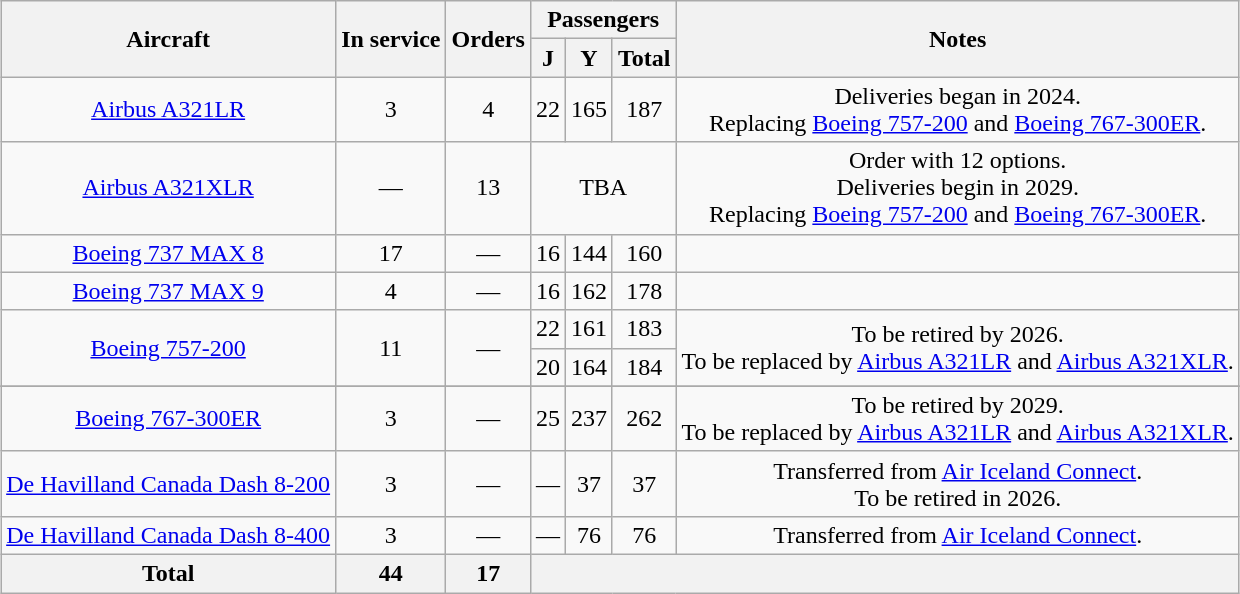<table class="wikitable" style="margin:0.5em auto; text-align:center">
<tr>
<th rowspan=2>Aircraft</th>
<th rowspan=2>In service</th>
<th rowspan=2>Orders</th>
<th colspan=3>Passengers</th>
<th rowspan=2>Notes</th>
</tr>
<tr>
<th><abbr>J</abbr></th>
<th><abbr>Y</abbr></th>
<th>Total</th>
</tr>
<tr>
<td><a href='#'>Airbus A321LR</a></td>
<td>3</td>
<td>4</td>
<td>22</td>
<td>165</td>
<td>187</td>
<td>Deliveries began in 2024. <br> Replacing <a href='#'>Boeing 757-200</a> and <a href='#'>Boeing 767-300ER</a>.</td>
</tr>
<tr>
<td><a href='#'>Airbus A321XLR</a></td>
<td>—</td>
<td>13</td>
<td colspan=3><abbr>TBA</abbr></td>
<td>Order with 12 options.<br>Deliveries begin in 2029.<br> Replacing <a href='#'>Boeing 757-200</a> and <a href='#'>Boeing 767-300ER</a>.</td>
</tr>
<tr>
<td><a href='#'>Boeing 737 MAX 8</a></td>
<td>17</td>
<td>—</td>
<td>16</td>
<td>144</td>
<td>160</td>
<td></td>
</tr>
<tr>
<td><a href='#'>Boeing 737 MAX 9</a></td>
<td>4</td>
<td>—</td>
<td>16</td>
<td>162</td>
<td>178</td>
<td></td>
</tr>
<tr>
<td rowspan="2"><a href='#'>Boeing 757-200</a></td>
<td rowspan="2">11</td>
<td rowspan="2">—</td>
<td>22</td>
<td>161</td>
<td>183</td>
<td rowspan="2">To be retired by 2026. <br> To be replaced by <a href='#'>Airbus A321LR</a> and <a href='#'>Airbus A321XLR</a>.</td>
</tr>
<tr>
<td>20</td>
<td>164</td>
<td>184</td>
</tr>
<tr>
</tr>
<tr>
<td><a href='#'>Boeing 767-300ER</a></td>
<td>3</td>
<td>—</td>
<td>25</td>
<td>237</td>
<td>262</td>
<td>To be retired by 2029.<br>To be replaced by <a href='#'>Airbus A321LR</a> and <a href='#'>Airbus A321XLR</a>.</td>
</tr>
<tr>
<td><a href='#'>De Havilland Canada Dash 8-200</a></td>
<td>3</td>
<td>—</td>
<td>—</td>
<td>37</td>
<td>37</td>
<td>Transferred from <a href='#'>Air Iceland Connect</a>. <br>To be retired in 2026.</td>
</tr>
<tr>
<td><a href='#'>De Havilland Canada Dash 8-400</a></td>
<td>3</td>
<td>—</td>
<td>—</td>
<td>76</td>
<td>76</td>
<td>Transferred from <a href='#'>Air Iceland Connect</a>.</td>
</tr>
<tr>
<th>Total</th>
<th>44</th>
<th>17</th>
<th colspan=4></th>
</tr>
</table>
